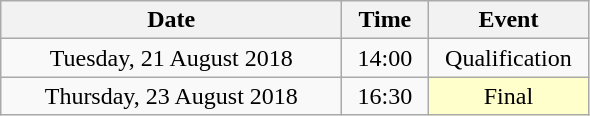<table class = "wikitable" style="text-align:center;">
<tr>
<th width=220>Date</th>
<th width=50>Time</th>
<th width=100>Event</th>
</tr>
<tr>
<td>Tuesday, 21 August 2018</td>
<td>14:00</td>
<td>Qualification</td>
</tr>
<tr>
<td>Thursday, 23 August 2018</td>
<td>16:30</td>
<td bgcolor=ffffcc>Final</td>
</tr>
</table>
